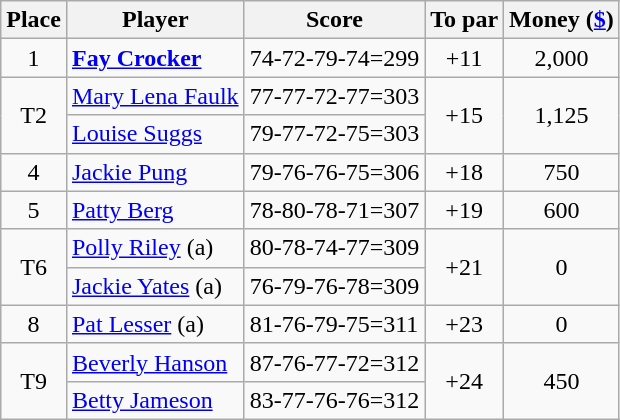<table class="wikitable">
<tr>
<th>Place</th>
<th>Player</th>
<th>Score</th>
<th>To par</th>
<th>Money (<a href='#'>$</a>)</th>
</tr>
<tr>
<td align=center>1</td>
<td> <strong><a href='#'>Fay Crocker</a></strong></td>
<td>74-72-79-74=299</td>
<td align=center>+11</td>
<td align=center>2,000</td>
</tr>
<tr>
<td align=center rowspan=2>T2</td>
<td> <a href='#'>Mary Lena Faulk</a></td>
<td>77-77-72-77=303</td>
<td align=center rowspan=2>+15</td>
<td align=center rowspan=2>1,125</td>
</tr>
<tr>
<td> <a href='#'>Louise Suggs</a></td>
<td>79-77-72-75=303</td>
</tr>
<tr>
<td align=center>4</td>
<td> <a href='#'>Jackie Pung</a></td>
<td>79-76-76-75=306</td>
<td align=center>+18</td>
<td align=center>750</td>
</tr>
<tr>
<td align=center>5</td>
<td> <a href='#'>Patty Berg</a></td>
<td>78-80-78-71=307</td>
<td align=center>+19</td>
<td align=center>600</td>
</tr>
<tr>
<td align=center rowspan=2>T6</td>
<td> <a href='#'>Polly Riley</a> (a)</td>
<td>80-78-74-77=309</td>
<td align=center rowspan=2>+21</td>
<td align=center rowspan=2>0</td>
</tr>
<tr>
<td> <a href='#'>Jackie Yates</a> (a)</td>
<td>76-79-76-78=309</td>
</tr>
<tr>
<td align=center>8</td>
<td> <a href='#'>Pat Lesser</a> (a)</td>
<td>81-76-79-75=311</td>
<td align=center>+23</td>
<td align=center>0</td>
</tr>
<tr>
<td align=center rowspan=2>T9</td>
<td> <a href='#'>Beverly Hanson</a></td>
<td>87-76-77-72=312</td>
<td align=center rowspan=2>+24</td>
<td align=center rowspan=2>450</td>
</tr>
<tr>
<td> <a href='#'>Betty Jameson</a></td>
<td>83-77-76-76=312</td>
</tr>
</table>
